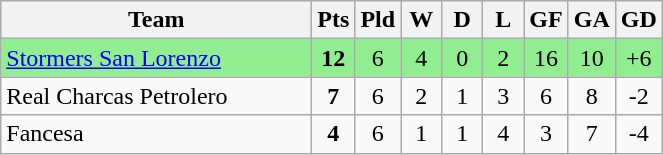<table class="wikitable" style="text-align: center;">
<tr>
<th width="200">Team</th>
<th width="20" abbr="Points">Pts</th>
<th width="20" abbr="Played">Pld</th>
<th width="20" abbr="Won">W</th>
<th width="20" abbr="Drawn">D</th>
<th width="20" abbr="Lost">L</th>
<th width="20" abbr="Goals for">GF</th>
<th width="20" abbr="Goals against">GA</th>
<th width="20" abbr="Goal difference">GD</th>
</tr>
<tr bgcolor="#90EE90">
<td style="text-align:left;"><a href='#'>Stormers San Lorenzo</a></td>
<td><strong>12</strong></td>
<td>6</td>
<td>4</td>
<td>0</td>
<td>2</td>
<td>16</td>
<td>10</td>
<td>+6</td>
</tr>
<tr>
<td style="text-align:left;">Real Charcas Petrolero</td>
<td><strong>7</strong></td>
<td>6</td>
<td>2</td>
<td>1</td>
<td>3</td>
<td>6</td>
<td>8</td>
<td>-2</td>
</tr>
<tr>
<td style="text-align:left;">Fancesa</td>
<td><strong>4</strong></td>
<td>6</td>
<td>1</td>
<td>1</td>
<td>4</td>
<td>3</td>
<td>7</td>
<td>-4</td>
</tr>
</table>
